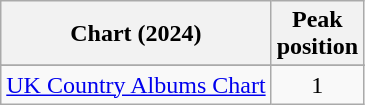<table class="wikitable">
<tr>
<th>Chart (2024)</th>
<th>Peak<br>position</th>
</tr>
<tr>
</tr>
<tr>
<td><a href='#'>UK Country Albums Chart</a></td>
<td align="center">1</td>
</tr>
</table>
